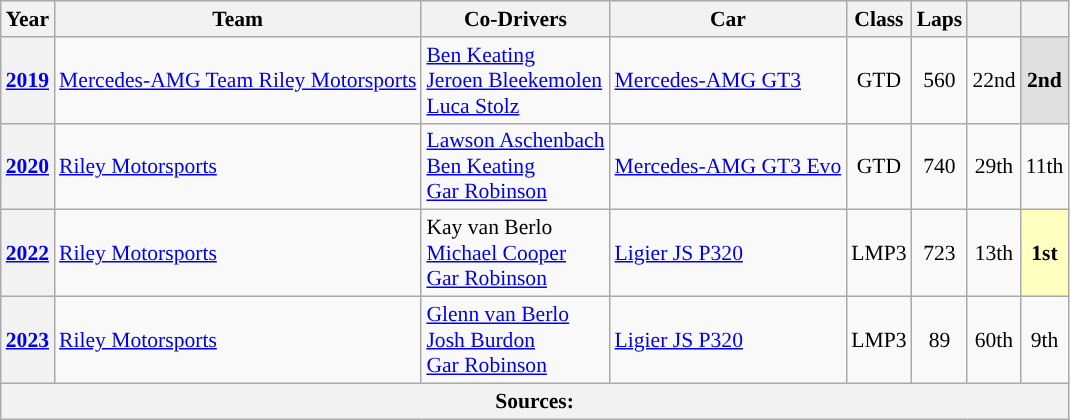<table class="wikitable" style="text-align:center; font-size:90%">
<tr>
<th>Year</th>
<th>Team</th>
<th>Co-Drivers</th>
<th>Car</th>
<th>Class</th>
<th>Laps</th>
<th></th>
<th></th>
</tr>
<tr>
<th><a href='#'>2019</a></th>
<td align="left"> <a href='#'>Mercedes-AMG Team Riley Motorsports</a></td>
<td align="left"> <a href='#'>Ben Keating</a><br> <a href='#'>Jeroen Bleekemolen</a><br> <a href='#'>Luca Stolz</a></td>
<td align="left"><a href='#'>Mercedes-AMG GT3</a></td>
<td>GTD</td>
<td>560</td>
<td>22nd</td>
<td align="center" style="background:#DFDFDF;"><strong>2nd</strong></td>
</tr>
<tr>
<th><a href='#'>2020</a></th>
<td align="left"> <a href='#'>Riley Motorsports</a></td>
<td align="left"> <a href='#'>Lawson Aschenbach</a><br> <a href='#'>Ben Keating</a><br> <a href='#'>Gar Robinson</a></td>
<td align="left"><a href='#'>Mercedes-AMG GT3 Evo</a></td>
<td>GTD</td>
<td>740</td>
<td>29th</td>
<td>11th</td>
</tr>
<tr>
<th><a href='#'>2022</a></th>
<td align="left"> <a href='#'>Riley Motorsports</a></td>
<td align="left"> Kay van Berlo<br> <a href='#'>Michael Cooper</a><br> <a href='#'>Gar Robinson</a></td>
<td align="left"><a href='#'>Ligier JS P320</a></td>
<td>LMP3</td>
<td>723</td>
<td>13th</td>
<td style="background:#FFFFBF;”"><strong>1st</strong></td>
</tr>
<tr>
<th><a href='#'>2023</a></th>
<td align="left"> <a href='#'>Riley Motorsports</a></td>
<td align="left"> <a href='#'>Glenn van Berlo</a><br> <a href='#'>Josh Burdon</a><br> <a href='#'>Gar Robinson</a></td>
<td align="left"><a href='#'>Ligier JS P320</a></td>
<td>LMP3</td>
<td>89</td>
<td>60th</td>
<td>9th</td>
</tr>
<tr>
<th colspan="8">Sources:</th>
</tr>
</table>
